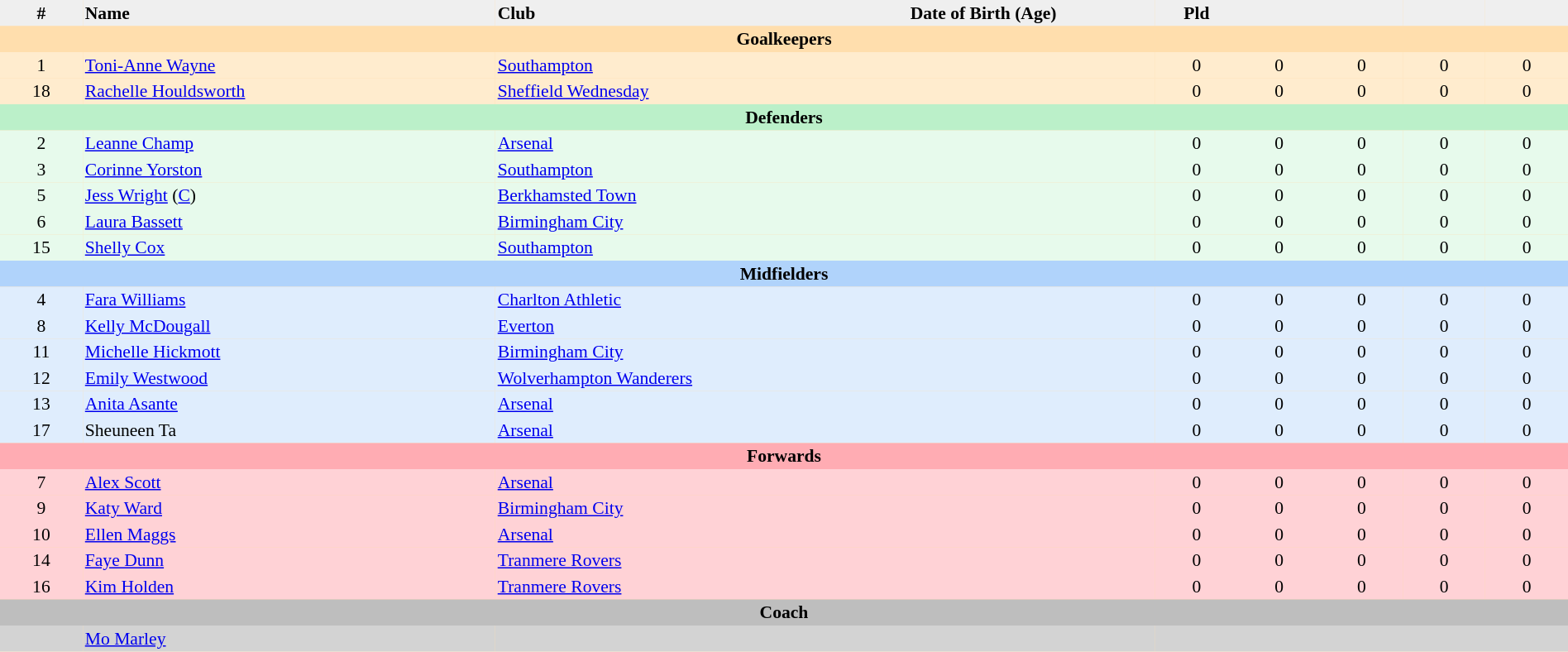<table border=0 cellpadding=2 cellspacing=0 bgcolor=#FFDEAD style="text-align:center; font-size:90%;" width=100%>
<tr bgcolor=#EFEFEF>
<th width=5%>#</th>
<th width=25% align=left>Name</th>
<th width=25% align=left>Club</th>
<th width=15% align=left>Date of Birth (Age)</th>
<th width=5%>Pld</th>
<th width=5%></th>
<th width=5%></th>
<th width=5%></th>
<th width=5%></th>
</tr>
<tr>
<th colspan=9 bgcolor=#FFDEAD>Goalkeepers</th>
</tr>
<tr bgcolor=#FFECCE>
<td>1</td>
<td align=left><a href='#'>Toni-Anne Wayne</a></td>
<td align=left> <a href='#'>Southampton</a></td>
<td align=left></td>
<td>0</td>
<td>0</td>
<td>0</td>
<td>0</td>
<td>0</td>
</tr>
<tr bgcolor=#FFECCE>
<td>18</td>
<td align=left><a href='#'>Rachelle Houldsworth</a></td>
<td align=left> <a href='#'>Sheffield Wednesday</a></td>
<td align=left></td>
<td>0</td>
<td>0</td>
<td>0</td>
<td>0</td>
<td>0</td>
</tr>
<tr>
<th colspan=9 bgcolor=#BBF0C9>Defenders</th>
</tr>
<tr bgcolor=#E7FAEC>
<td>2</td>
<td align=left><a href='#'>Leanne Champ</a></td>
<td align=left> <a href='#'>Arsenal</a></td>
<td align=left></td>
<td>0</td>
<td>0</td>
<td>0</td>
<td>0</td>
<td>0</td>
</tr>
<tr bgcolor=#E7FAEC>
<td>3</td>
<td align=left><a href='#'>Corinne Yorston</a></td>
<td align=left> <a href='#'>Southampton</a></td>
<td align=left></td>
<td>0</td>
<td>0</td>
<td>0</td>
<td>0</td>
<td>0</td>
</tr>
<tr bgcolor=#E7FAEC>
<td>5</td>
<td align=left><a href='#'>Jess Wright</a> (<a href='#'>C</a>)</td>
<td align=left> <a href='#'>Berkhamsted Town</a></td>
<td align=left></td>
<td>0</td>
<td>0</td>
<td>0</td>
<td>0</td>
<td>0</td>
</tr>
<tr bgcolor=#E7FAEC>
<td>6</td>
<td align=left><a href='#'>Laura Bassett</a></td>
<td align=left> <a href='#'>Birmingham City</a></td>
<td align=left></td>
<td>0</td>
<td>0</td>
<td>0</td>
<td>0</td>
<td>0</td>
</tr>
<tr bgcolor=#E7FAEC>
<td>15</td>
<td align=left><a href='#'>Shelly Cox</a></td>
<td align=left> <a href='#'>Southampton</a></td>
<td align=left></td>
<td>0</td>
<td>0</td>
<td>0</td>
<td>0</td>
<td>0</td>
</tr>
<tr>
<th colspan=9 bgcolor=#B0D3FB>Midfielders</th>
</tr>
<tr bgcolor=#DFEDFD>
<td>4</td>
<td align=left><a href='#'>Fara Williams</a></td>
<td align=left> <a href='#'>Charlton Athletic</a></td>
<td align=left></td>
<td>0</td>
<td>0</td>
<td>0</td>
<td>0</td>
<td>0</td>
</tr>
<tr bgcolor=#DFEDFD>
<td>8</td>
<td align=left><a href='#'>Kelly McDougall</a></td>
<td align=left> <a href='#'>Everton</a></td>
<td align=left></td>
<td>0</td>
<td>0</td>
<td>0</td>
<td>0</td>
<td>0</td>
</tr>
<tr bgcolor=#DFEDFD>
<td>11</td>
<td align=left><a href='#'>Michelle Hickmott</a></td>
<td align=left> <a href='#'>Birmingham City</a></td>
<td align=left></td>
<td>0</td>
<td>0</td>
<td>0</td>
<td>0</td>
<td>0</td>
</tr>
<tr bgcolor=#DFEDFD>
<td>12</td>
<td align=left><a href='#'>Emily Westwood</a></td>
<td align=left> <a href='#'>Wolverhampton Wanderers</a></td>
<td align=left></td>
<td>0</td>
<td>0</td>
<td>0</td>
<td>0</td>
<td>0</td>
</tr>
<tr bgcolor=#DFEDFD>
<td>13</td>
<td align=left><a href='#'>Anita Asante</a></td>
<td align=left> <a href='#'>Arsenal</a></td>
<td align=left></td>
<td>0</td>
<td>0</td>
<td>0</td>
<td>0</td>
<td>0</td>
</tr>
<tr bgcolor=#DFEDFD>
<td>17</td>
<td align=left>Sheuneen Ta</td>
<td align=left> <a href='#'>Arsenal</a></td>
<td align=left></td>
<td>0</td>
<td>0</td>
<td>0</td>
<td>0</td>
<td>0</td>
</tr>
<tr>
<th colspan=9 bgcolor=#FFACB3>Forwards</th>
</tr>
<tr bgcolor=#FFD2D6>
<td>7</td>
<td align=left><a href='#'>Alex Scott</a></td>
<td align=left> <a href='#'>Arsenal</a></td>
<td align=left></td>
<td>0</td>
<td>0</td>
<td>0</td>
<td>0</td>
<td>0</td>
</tr>
<tr bgcolor=#FFD2D6>
<td>9</td>
<td align=left><a href='#'>Katy Ward</a></td>
<td align=left> <a href='#'>Birmingham City</a></td>
<td align=left></td>
<td>0</td>
<td>0</td>
<td>0</td>
<td>0</td>
<td>0</td>
</tr>
<tr bgcolor=#FFD2D6>
<td>10</td>
<td align=left><a href='#'>Ellen Maggs</a></td>
<td align=left> <a href='#'>Arsenal</a></td>
<td align=left></td>
<td>0</td>
<td>0</td>
<td>0</td>
<td>0</td>
<td>0</td>
</tr>
<tr bgcolor=#FFD2D6>
<td>14</td>
<td align=left><a href='#'>Faye Dunn</a></td>
<td align=left> <a href='#'>Tranmere Rovers</a></td>
<td align=left></td>
<td>0</td>
<td>0</td>
<td>0</td>
<td>0</td>
<td>0</td>
</tr>
<tr bgcolor=#FFD2D6>
<td>16</td>
<td align=left><a href='#'>Kim Holden</a></td>
<td align=left> <a href='#'>Tranmere Rovers</a></td>
<td align=left></td>
<td>0</td>
<td>0</td>
<td>0</td>
<td>0</td>
<td>0</td>
</tr>
<tr>
<th colspan=9 bgcolor=#BEBEBE>Coach</th>
</tr>
<tr bgcolor=#D3D3D3>
<td></td>
<td align=left> <a href='#'>Mo Marley</a></td>
<td></td>
<td align=left></td>
<td colspan=5></td>
</tr>
</table>
